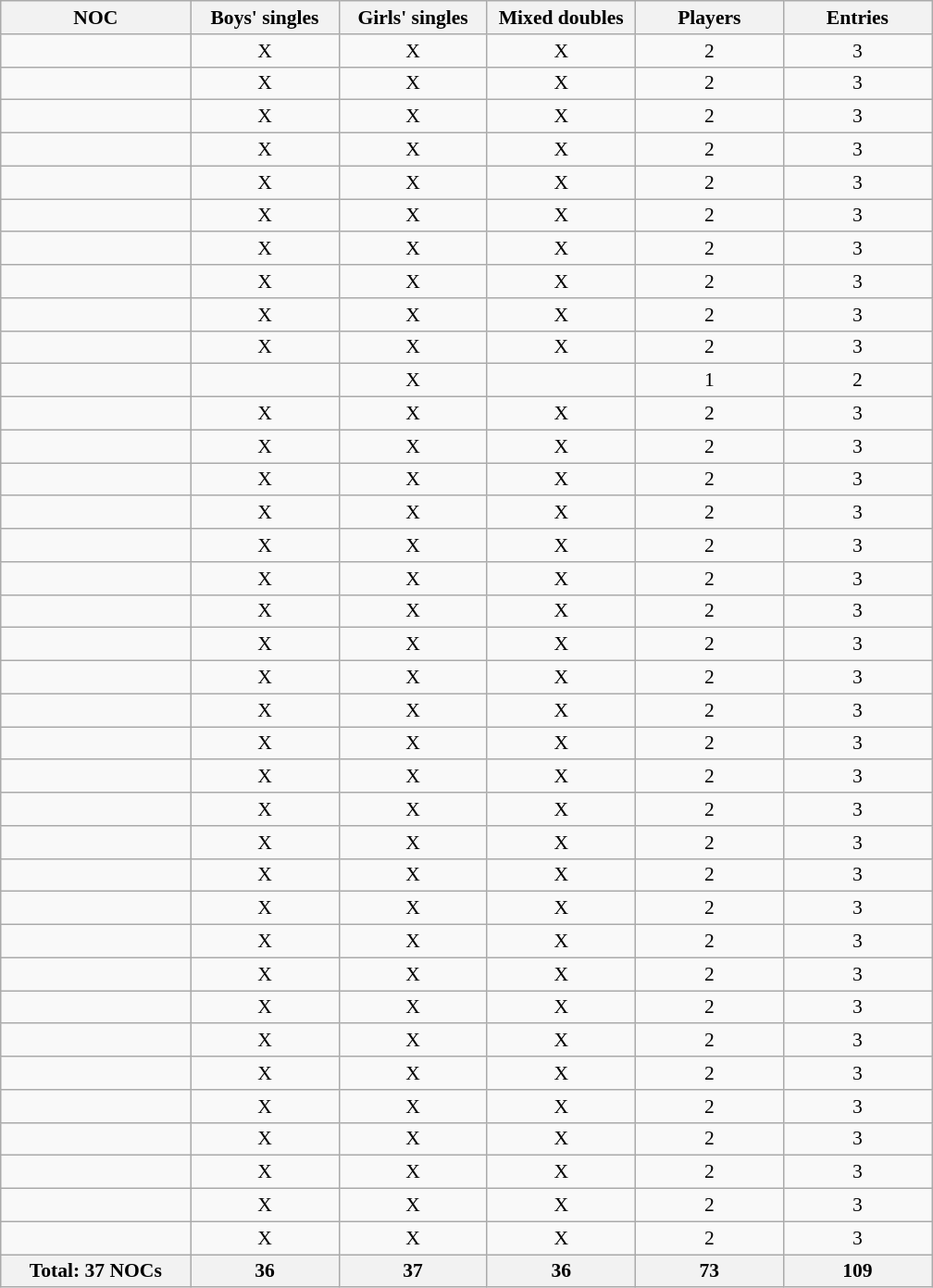<table class="wikitable collapsible sortable"  style="width:550p1; text-align:center; font-size:90%;">
<tr>
<th width="130">NOC</th>
<th width="100">Boys' singles</th>
<th width="100">Girls' singles</th>
<th width="100">Mixed doubles</th>
<th width="100">Players</th>
<th width="100">Entries</th>
</tr>
<tr>
<td align="left"></td>
<td>X</td>
<td>X</td>
<td>X</td>
<td>2</td>
<td>3</td>
</tr>
<tr>
<td align="left"></td>
<td>X</td>
<td>X</td>
<td>X</td>
<td>2</td>
<td>3</td>
</tr>
<tr>
<td align="left"></td>
<td>X</td>
<td>X</td>
<td>X</td>
<td>2</td>
<td>3</td>
</tr>
<tr>
<td align="left"></td>
<td>X</td>
<td>X</td>
<td>X</td>
<td>2</td>
<td>3</td>
</tr>
<tr>
<td align="left"></td>
<td>X</td>
<td>X</td>
<td>X</td>
<td>2</td>
<td>3</td>
</tr>
<tr>
<td align="left"></td>
<td>X</td>
<td>X</td>
<td>X</td>
<td>2</td>
<td>3</td>
</tr>
<tr>
<td align="left"></td>
<td>X</td>
<td>X</td>
<td>X</td>
<td>2</td>
<td>3</td>
</tr>
<tr>
<td align="left"></td>
<td>X</td>
<td>X</td>
<td>X</td>
<td>2</td>
<td>3</td>
</tr>
<tr>
<td align="left"></td>
<td>X</td>
<td>X</td>
<td>X</td>
<td>2</td>
<td>3</td>
</tr>
<tr>
<td align="left"></td>
<td>X</td>
<td>X</td>
<td>X</td>
<td>2</td>
<td>3</td>
</tr>
<tr>
<td align="left"></td>
<td></td>
<td>X</td>
<td></td>
<td>1</td>
<td>2</td>
</tr>
<tr>
<td align="left"></td>
<td>X</td>
<td>X</td>
<td>X</td>
<td>2</td>
<td>3</td>
</tr>
<tr>
<td align="left"></td>
<td>X</td>
<td>X</td>
<td>X</td>
<td>2</td>
<td>3</td>
</tr>
<tr>
<td align="left"></td>
<td>X</td>
<td>X</td>
<td>X</td>
<td>2</td>
<td>3</td>
</tr>
<tr>
<td align="left"></td>
<td>X</td>
<td>X</td>
<td>X</td>
<td>2</td>
<td>3</td>
</tr>
<tr>
<td align="left"></td>
<td>X</td>
<td>X</td>
<td>X</td>
<td>2</td>
<td>3</td>
</tr>
<tr>
<td align="left"></td>
<td>X</td>
<td>X</td>
<td>X</td>
<td>2</td>
<td>3</td>
</tr>
<tr>
<td align="left"></td>
<td>X</td>
<td>X</td>
<td>X</td>
<td>2</td>
<td>3</td>
</tr>
<tr>
<td align="left"></td>
<td>X</td>
<td>X</td>
<td>X</td>
<td>2</td>
<td>3</td>
</tr>
<tr>
<td align="left"></td>
<td>X</td>
<td>X</td>
<td>X</td>
<td>2</td>
<td>3</td>
</tr>
<tr>
<td align="left"></td>
<td>X</td>
<td>X</td>
<td>X</td>
<td>2</td>
<td>3</td>
</tr>
<tr>
<td align="left"></td>
<td>X</td>
<td>X</td>
<td>X</td>
<td>2</td>
<td>3</td>
</tr>
<tr>
<td align="left"></td>
<td>X</td>
<td>X</td>
<td>X</td>
<td>2</td>
<td>3</td>
</tr>
<tr>
<td align="left"></td>
<td>X</td>
<td>X</td>
<td>X</td>
<td>2</td>
<td>3</td>
</tr>
<tr>
<td align="left"></td>
<td>X</td>
<td>X</td>
<td>X</td>
<td>2</td>
<td>3</td>
</tr>
<tr>
<td align="left"></td>
<td>X</td>
<td>X</td>
<td>X</td>
<td>2</td>
<td>3</td>
</tr>
<tr>
<td align="left"></td>
<td>X</td>
<td>X</td>
<td>X</td>
<td>2</td>
<td>3</td>
</tr>
<tr>
<td align="left"></td>
<td>X</td>
<td>X</td>
<td>X</td>
<td>2</td>
<td>3</td>
</tr>
<tr>
<td align="left"></td>
<td>X</td>
<td>X</td>
<td>X</td>
<td>2</td>
<td>3</td>
</tr>
<tr>
<td align="left"></td>
<td>X</td>
<td>X</td>
<td>X</td>
<td>2</td>
<td>3</td>
</tr>
<tr>
<td align="left"></td>
<td>X</td>
<td>X</td>
<td>X</td>
<td>2</td>
<td>3</td>
</tr>
<tr>
<td align="left"></td>
<td>X</td>
<td>X</td>
<td>X</td>
<td>2</td>
<td>3</td>
</tr>
<tr>
<td align="left"></td>
<td>X</td>
<td>X</td>
<td>X</td>
<td>2</td>
<td>3</td>
</tr>
<tr>
<td align="left"></td>
<td>X</td>
<td>X</td>
<td>X</td>
<td>2</td>
<td>3</td>
</tr>
<tr>
<td align="left"></td>
<td>X</td>
<td>X</td>
<td>X</td>
<td>2</td>
<td>3</td>
</tr>
<tr>
<td align="left"></td>
<td>X</td>
<td>X</td>
<td>X</td>
<td>2</td>
<td>3</td>
</tr>
<tr>
<td align="left"></td>
<td>X</td>
<td>X</td>
<td>X</td>
<td>2</td>
<td>3</td>
</tr>
<tr>
<th>Total: 37 NOCs</th>
<th>36</th>
<th>37</th>
<th>36</th>
<th>73</th>
<th>109</th>
</tr>
</table>
